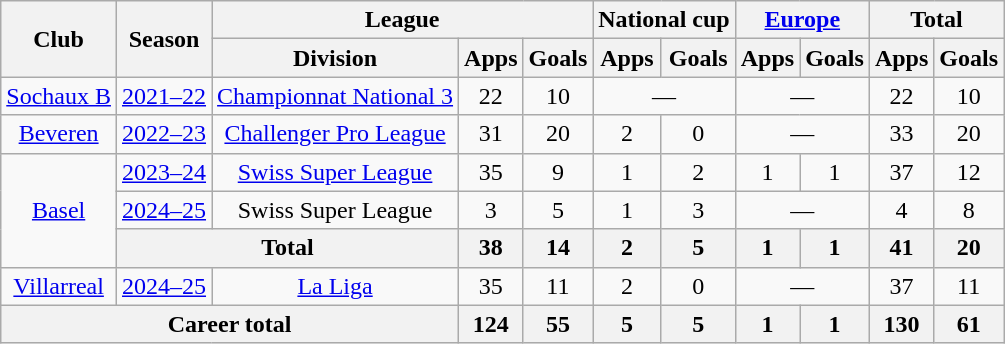<table class="wikitable" style="text-align: center">
<tr>
<th rowspan="2">Club</th>
<th rowspan="2">Season</th>
<th colspan="3">League</th>
<th colspan="2">National cup</th>
<th colspan="2"><a href='#'>Europe</a></th>
<th colspan="2">Total</th>
</tr>
<tr>
<th>Division</th>
<th>Apps</th>
<th>Goals</th>
<th>Apps</th>
<th>Goals</th>
<th>Apps</th>
<th>Goals</th>
<th>Apps</th>
<th>Goals</th>
</tr>
<tr>
<td><a href='#'>Sochaux B</a></td>
<td><a href='#'>2021–22</a></td>
<td><a href='#'>Championnat National 3</a></td>
<td>22</td>
<td>10</td>
<td colspan="2">—</td>
<td colspan="2">—</td>
<td>22</td>
<td>10</td>
</tr>
<tr>
<td><a href='#'>Beveren</a></td>
<td><a href='#'>2022–23</a></td>
<td><a href='#'>Challenger Pro League</a></td>
<td>31</td>
<td>20</td>
<td>2</td>
<td>0</td>
<td colspan="2">—</td>
<td>33</td>
<td>20</td>
</tr>
<tr>
<td rowspan="3"><a href='#'>Basel</a></td>
<td><a href='#'>2023–24</a></td>
<td><a href='#'>Swiss Super League</a></td>
<td>35</td>
<td>9</td>
<td>1</td>
<td>2</td>
<td>1</td>
<td>1</td>
<td>37</td>
<td>12</td>
</tr>
<tr>
<td><a href='#'>2024–25</a></td>
<td>Swiss Super League</td>
<td>3</td>
<td>5</td>
<td>1</td>
<td>3</td>
<td colspan="2">—</td>
<td>4</td>
<td>8</td>
</tr>
<tr>
<th colspan="2">Total</th>
<th>38</th>
<th>14</th>
<th>2</th>
<th>5</th>
<th>1</th>
<th>1</th>
<th>41</th>
<th>20</th>
</tr>
<tr>
<td><a href='#'>Villarreal</a></td>
<td><a href='#'>2024–25</a></td>
<td><a href='#'>La Liga</a></td>
<td>35</td>
<td>11</td>
<td>2</td>
<td>0</td>
<td colspan="2">—</td>
<td>37</td>
<td>11</td>
</tr>
<tr>
<th colspan="3">Career total</th>
<th>124</th>
<th>55</th>
<th>5</th>
<th>5</th>
<th>1</th>
<th>1</th>
<th>130</th>
<th>61</th>
</tr>
</table>
